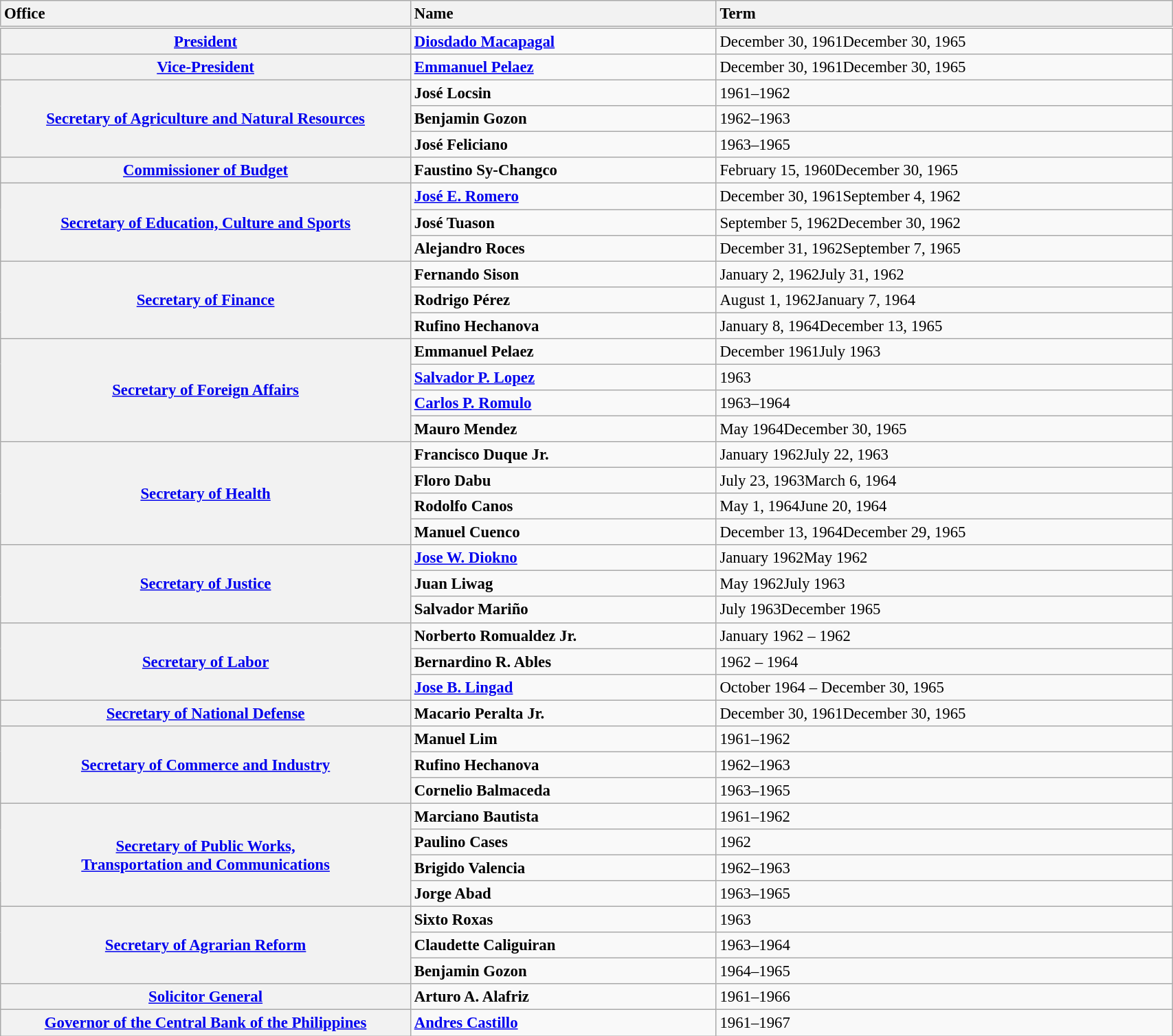<table class="wikitable collapsible plainrowheaders toptextcells" style="width:90%; font-size:95%;">
<tr style="border-bottom-style:double;">
<th scope="col" style="text-align:left; width:35%;">Office</th>
<th scope="col" style="text-align:left;">Name</th>
<th scope="col" style="text-align:left;">Term</th>
</tr>
<tr>
<th scope="row"><a href='#'>President</a></th>
<td><strong><a href='#'>Diosdado Macapagal</a></strong></td>
<td>December 30, 1961December 30, 1965</td>
</tr>
<tr>
<th scope="row"><a href='#'>Vice-President</a></th>
<td><strong><a href='#'>Emmanuel Pelaez</a></strong></td>
<td>December 30, 1961December 30, 1965</td>
</tr>
<tr>
<th scope="row" rowspan="3"><a href='#'>Secretary of Agriculture and Natural Resources</a></th>
<td><strong>José Locsin</strong></td>
<td>1961–1962</td>
</tr>
<tr>
<td><strong>Benjamin Gozon</strong></td>
<td>1962–1963</td>
</tr>
<tr>
<td><strong>José Feliciano</strong></td>
<td>1963–1965</td>
</tr>
<tr>
<th scope="row"><a href='#'>Commissioner of Budget</a></th>
<td><strong>Faustino Sy-Changco</strong></td>
<td>February 15, 1960December 30, 1965</td>
</tr>
<tr>
<th scope="row" rowspan="3"><a href='#'>Secretary of Education, Culture and Sports</a></th>
<td><strong><a href='#'>José E. Romero</a></strong></td>
<td>December 30, 1961September 4, 1962</td>
</tr>
<tr>
<td><strong>José Tuason</strong></td>
<td>September 5, 1962December 30, 1962</td>
</tr>
<tr>
<td><strong>Alejandro Roces</strong></td>
<td>December 31, 1962September 7, 1965</td>
</tr>
<tr>
<th scope="row" rowspan="3"><a href='#'>Secretary of Finance</a></th>
<td><strong>Fernando Sison</strong></td>
<td>January 2, 1962July 31, 1962</td>
</tr>
<tr>
<td><strong>Rodrigo Pérez</strong></td>
<td>August 1, 1962January 7, 1964</td>
</tr>
<tr>
<td><strong>Rufino Hechanova</strong></td>
<td>January 8, 1964December 13, 1965</td>
</tr>
<tr>
<th scope="row" rowspan="4"><a href='#'>Secretary of Foreign Affairs</a></th>
<td><strong>Emmanuel Pelaez</strong></td>
<td>December 1961July 1963</td>
</tr>
<tr>
<td><strong><a href='#'>Salvador P. Lopez</a></strong></td>
<td>1963</td>
</tr>
<tr>
<td><strong><a href='#'>Carlos P. Romulo</a></strong></td>
<td>1963–1964</td>
</tr>
<tr>
<td><strong>Mauro Mendez</strong></td>
<td>May 1964December 30, 1965</td>
</tr>
<tr>
<th scope="row" rowspan="4"><a href='#'>Secretary of Health</a></th>
<td><strong>Francisco Duque Jr.</strong></td>
<td>January 1962July 22, 1963</td>
</tr>
<tr>
<td><strong>Floro Dabu</strong></td>
<td>July 23, 1963March 6, 1964</td>
</tr>
<tr>
<td><strong>Rodolfo Canos</strong></td>
<td>May 1, 1964June 20, 1964</td>
</tr>
<tr>
<td><strong>Manuel Cuenco</strong></td>
<td>December 13, 1964December 29, 1965</td>
</tr>
<tr>
<th scope="row" rowspan="3"><a href='#'>Secretary of Justice</a></th>
<td><strong><a href='#'>Jose W. Diokno</a></strong></td>
<td>January 1962May 1962</td>
</tr>
<tr>
<td><strong>Juan Liwag</strong></td>
<td>May 1962July 1963</td>
</tr>
<tr>
<td><strong>Salvador Mariño</strong></td>
<td>July 1963December 1965</td>
</tr>
<tr>
<th scope="row" rowspan="3"><a href='#'>Secretary of Labor</a></th>
<td><strong>Norberto Romualdez Jr.</strong></td>
<td>January 1962 – 1962</td>
</tr>
<tr>
<td><strong>Bernardino R. Ables</strong></td>
<td>1962 – 1964</td>
</tr>
<tr>
<td><strong><a href='#'>Jose B. Lingad</a></strong></td>
<td>October 1964 – December 30, 1965</td>
</tr>
<tr>
<th scope="row"><a href='#'>Secretary of National Defense</a></th>
<td><strong>Macario Peralta Jr.</strong></td>
<td>December 30, 1961December 30, 1965</td>
</tr>
<tr>
<th scope="row" rowspan="3"><a href='#'>Secretary of Commerce and Industry</a></th>
<td><strong>Manuel Lim</strong></td>
<td>1961–1962</td>
</tr>
<tr>
<td><strong>Rufino Hechanova</strong></td>
<td>1962–1963</td>
</tr>
<tr>
<td><strong>Cornelio Balmaceda</strong></td>
<td>1963–1965</td>
</tr>
<tr>
<th scope="row" rowspan="4"><a href='#'>Secretary of Public Works,<br>Transportation and Communications</a></th>
<td><strong>Marciano Bautista</strong></td>
<td>1961–1962</td>
</tr>
<tr>
<td><strong>Paulino Cases</strong></td>
<td>1962</td>
</tr>
<tr>
<td><strong>Brigido Valencia</strong></td>
<td>1962–1963</td>
</tr>
<tr>
<td><strong>Jorge Abad</strong></td>
<td>1963–1965</td>
</tr>
<tr>
<th scope="row" rowspan="3"><a href='#'>Secretary of Agrarian Reform</a></th>
<td><strong>Sixto Roxas</strong></td>
<td>1963</td>
</tr>
<tr>
<td><strong>Claudette Caliguiran</strong></td>
<td>1963–1964</td>
</tr>
<tr>
<td><strong>Benjamin Gozon</strong></td>
<td>1964–1965</td>
</tr>
<tr>
<th scope="row"><a href='#'>Solicitor General</a></th>
<td><strong>Arturo A. Alafriz</strong></td>
<td>1961–1966</td>
</tr>
<tr>
<th scope="row"><a href='#'>Governor of the Central Bank of the Philippines</a></th>
<td><strong><a href='#'>Andres Castillo</a></strong></td>
<td>1961–1967</td>
</tr>
</table>
